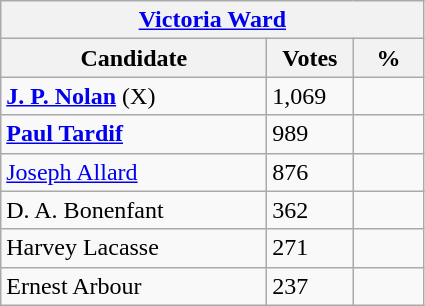<table class="wikitable">
<tr>
<th colspan="3"><a href='#'>Victoria Ward</a></th>
</tr>
<tr>
<th style="width: 170px">Candidate</th>
<th style="width: 50px">Votes</th>
<th style="width: 40px">%</th>
</tr>
<tr>
<td><strong><a href='#'>J. P. Nolan</a></strong> (X)</td>
<td>1,069</td>
<td></td>
</tr>
<tr>
<td><strong><a href='#'>Paul Tardif</a></strong></td>
<td>989</td>
<td></td>
</tr>
<tr>
<td><a href='#'>Joseph Allard</a></td>
<td>876</td>
<td></td>
</tr>
<tr>
<td>D. A. Bonenfant</td>
<td>362</td>
<td></td>
</tr>
<tr>
<td>Harvey Lacasse</td>
<td>271</td>
<td></td>
</tr>
<tr>
<td>Ernest Arbour</td>
<td>237</td>
<td></td>
</tr>
</table>
